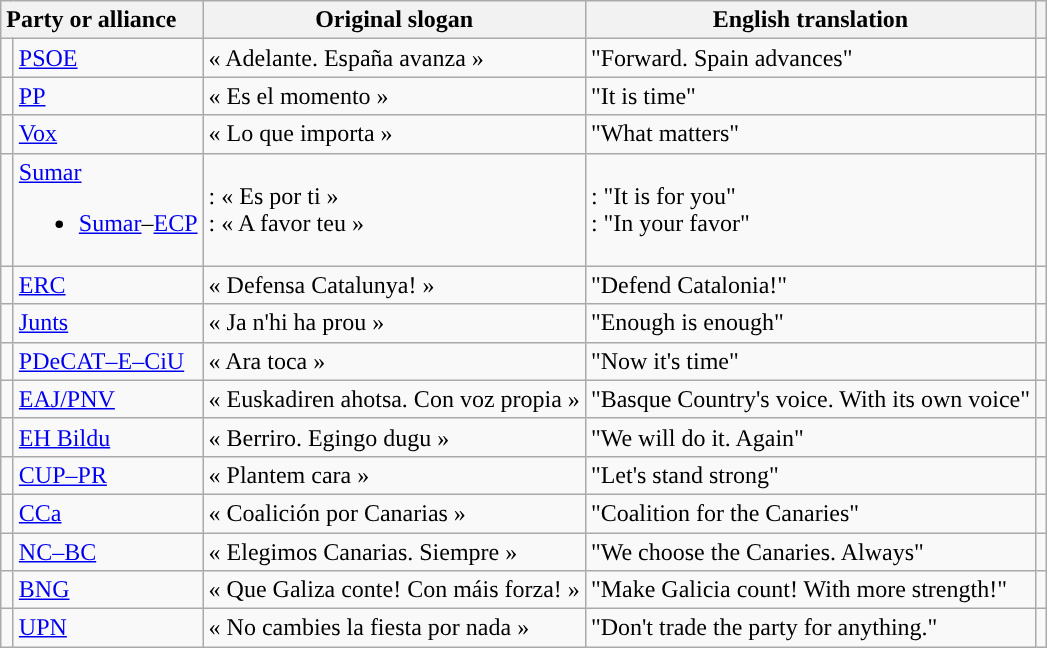<table class="wikitable" style="text-align:left;">
<tr>
<th style="text-align:left;" colspan="2">Party or alliance</th>
<th>Original slogan</th>
<th>English translation</th>
<th></th>
</tr>
<tr>
<td width="1" style="color:inherit;background:"></td>
<td><a href='#'>PSOE</a></td>
<td>« Adelante. España avanza »</td>
<td>"Forward. Spain advances"</td>
<td></td>
</tr>
<tr>
<td style="color:inherit;background:"></td>
<td><a href='#'>PP</a></td>
<td>« Es el momento »</td>
<td>"It is time"</td>
<td></td>
</tr>
<tr>
<td style="color:inherit;background:"></td>
<td><a href='#'>Vox</a></td>
<td>« Lo que importa »</td>
<td>"What matters"</td>
<td></td>
</tr>
<tr>
<td style="color:inherit;background:"></td>
<td><a href='#'>Sumar</a><br><ul><li><a href='#'>Sumar</a>–<a href='#'>ECP</a></li></ul></td>
<td>: « Es por ti » <br>: « A favor teu »</td>
<td>: "It is for you" <br>: "In your favor"</td>
<td></td>
</tr>
<tr>
<td style="color:inherit;background:"></td>
<td><a href='#'>ERC</a></td>
<td>« Defensa Catalunya! »</td>
<td>"Defend Catalonia!"</td>
<td></td>
</tr>
<tr>
<td style="color:inherit;background:"></td>
<td><a href='#'>Junts</a></td>
<td>« Ja n'hi ha prou »</td>
<td>"Enough is enough"</td>
<td></td>
</tr>
<tr>
<td style="color:inherit;background:"></td>
<td><a href='#'>PDeCAT–E–CiU</a></td>
<td>« Ara toca »</td>
<td>"Now it's time"</td>
<td></td>
</tr>
<tr>
<td style="color:inherit;background:"></td>
<td><a href='#'>EAJ/PNV</a></td>
<td>« Euskadiren ahotsa. Con voz propia »</td>
<td>"Basque Country's voice. With its own voice"</td>
<td></td>
</tr>
<tr>
<td style="color:inherit;background:"></td>
<td><a href='#'>EH Bildu</a></td>
<td>« Berriro. Egingo dugu »</td>
<td>"We will do it. Again"</td>
<td></td>
</tr>
<tr>
<td style="color:inherit;background:"></td>
<td><a href='#'>CUP–PR</a></td>
<td>« Plantem cara »</td>
<td>"Let's stand strong"</td>
<td></td>
</tr>
<tr>
<td style="color:inherit;background:"></td>
<td><a href='#'>CCa</a></td>
<td>« Coalición por Canarias »</td>
<td>"Coalition for the Canaries"</td>
<td></td>
</tr>
<tr>
<td style="color:inherit;background:"></td>
<td><a href='#'>NC–BC</a></td>
<td>« Elegimos Canarias. Siempre »</td>
<td>"We choose the Canaries. Always"</td>
<td></td>
</tr>
<tr>
<td style="color:inherit;background:"></td>
<td><a href='#'>BNG</a></td>
<td>« Que Galiza conte! Con máis forza! »</td>
<td>"Make Galicia count! With more strength!"</td>
<td></td>
</tr>
<tr>
<td style="color:inherit;background:"></td>
<td><a href='#'>UPN</a></td>
<td>« No cambies la fiesta por nada »</td>
<td>"Don't trade the party for anything."</td>
<td></td>
</tr>
</table>
